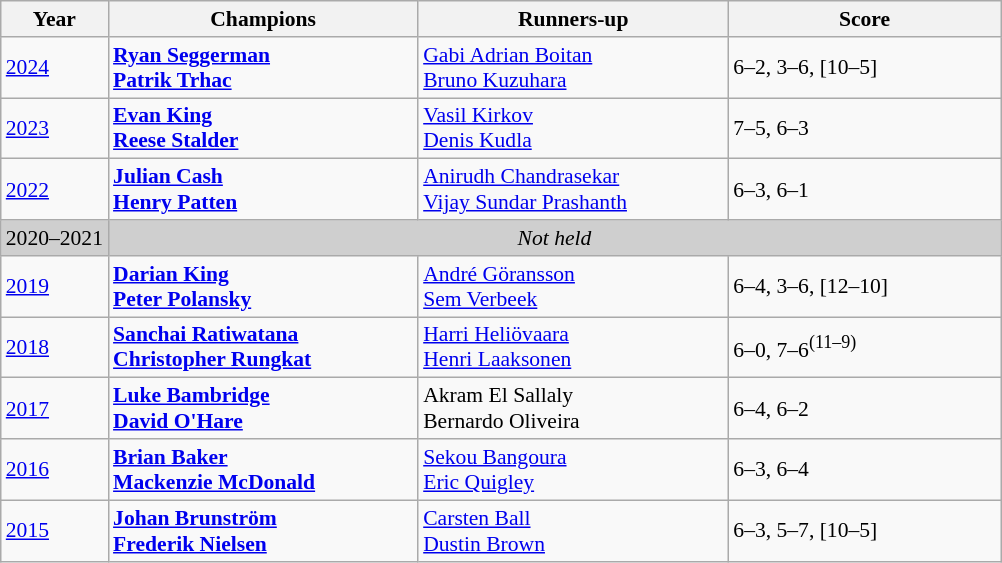<table class="wikitable" style="font-size:90%">
<tr>
<th>Year</th>
<th width="200">Champions</th>
<th width="200">Runners-up</th>
<th width="175">Score</th>
</tr>
<tr>
<td><a href='#'>2024</a></td>
<td> <strong><a href='#'>Ryan Seggerman</a></strong> <br>  <strong><a href='#'>Patrik Trhac</a></strong></td>
<td> <a href='#'>Gabi Adrian Boitan</a> <br>  <a href='#'>Bruno Kuzuhara</a></td>
<td>6–2, 3–6, [10–5]</td>
</tr>
<tr>
<td><a href='#'>2023</a></td>
<td> <strong><a href='#'>Evan King</a></strong> <br>  <strong><a href='#'>Reese Stalder</a></strong></td>
<td> <a href='#'>Vasil Kirkov</a> <br>  <a href='#'>Denis Kudla</a></td>
<td>7–5, 6–3</td>
</tr>
<tr>
<td><a href='#'>2022</a></td>
<td> <strong><a href='#'>Julian Cash</a></strong> <br>  <strong><a href='#'>Henry Patten</a></strong></td>
<td> <a href='#'>Anirudh Chandrasekar</a> <br>  <a href='#'>Vijay Sundar Prashanth</a></td>
<td>6–3, 6–1</td>
</tr>
<tr>
<td style="background:#cfcfcf">2020–2021</td>
<td colspan=3 align=center style="background:#cfcfcf"><em>Not held</em></td>
</tr>
<tr>
<td><a href='#'>2019</a></td>
<td> <strong><a href='#'>Darian King</a></strong> <br>  <strong><a href='#'>Peter Polansky</a></strong></td>
<td> <a href='#'>André Göransson</a> <br>  <a href='#'>Sem Verbeek</a></td>
<td>6–4, 3–6, [12–10]</td>
</tr>
<tr>
<td><a href='#'>2018</a></td>
<td> <strong><a href='#'>Sanchai Ratiwatana</a></strong> <br>  <strong><a href='#'>Christopher Rungkat</a></strong></td>
<td> <a href='#'>Harri Heliövaara</a> <br>  <a href='#'>Henri Laaksonen</a></td>
<td>6–0, 7–6<sup>(11–9)</sup></td>
</tr>
<tr>
<td><a href='#'>2017</a></td>
<td> <strong><a href='#'>Luke Bambridge</a></strong> <br>  <strong><a href='#'>David O'Hare</a></strong></td>
<td> Akram El Sallaly <br>  Bernardo Oliveira</td>
<td>6–4, 6–2</td>
</tr>
<tr>
<td><a href='#'>2016</a></td>
<td> <strong><a href='#'>Brian Baker</a></strong> <br>  <strong><a href='#'>Mackenzie McDonald</a></strong></td>
<td> <a href='#'>Sekou Bangoura</a> <br>  <a href='#'>Eric Quigley</a></td>
<td>6–3, 6–4</td>
</tr>
<tr>
<td><a href='#'>2015</a></td>
<td> <strong><a href='#'>Johan Brunström</a></strong> <br>  <strong><a href='#'>Frederik Nielsen</a></strong></td>
<td> <a href='#'>Carsten Ball</a> <br>  <a href='#'>Dustin Brown</a></td>
<td>6–3, 5–7, [10–5]</td>
</tr>
</table>
